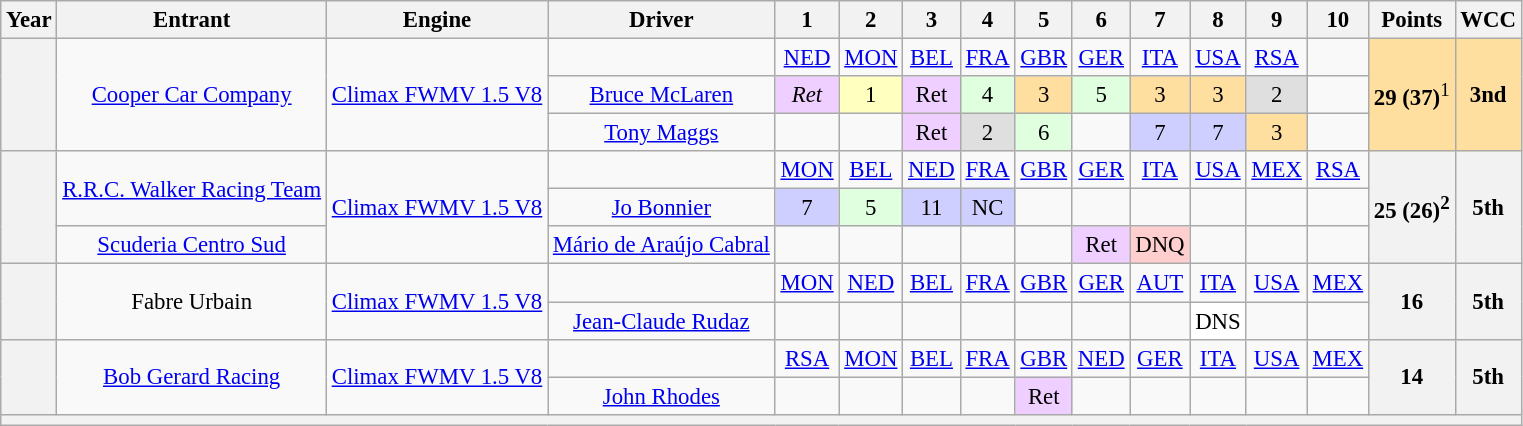<table class="wikitable" style="text-align:center; font-size:95%">
<tr>
<th>Year</th>
<th>Entrant</th>
<th>Engine</th>
<th>Driver</th>
<th>1</th>
<th>2</th>
<th>3</th>
<th>4</th>
<th>5</th>
<th>6</th>
<th>7</th>
<th>8</th>
<th>9</th>
<th>10</th>
<th>Points</th>
<th>WCC</th>
</tr>
<tr>
<th rowspan=3></th>
<td rowspan=3><a href='#'>Cooper Car Company</a></td>
<td rowspan=3><a href='#'>Climax FWMV 1.5 V8</a></td>
<td></td>
<td><a href='#'>NED</a></td>
<td><a href='#'>MON</a></td>
<td><a href='#'>BEL</a></td>
<td><a href='#'>FRA</a></td>
<td><a href='#'>GBR</a></td>
<td><a href='#'>GER</a></td>
<td><a href='#'>ITA</a></td>
<td><a href='#'>USA</a></td>
<td><a href='#'>RSA</a></td>
<td></td>
<td rowspan=3 style="background:#ffdf9f;"><strong>29 (37)</strong><sup>1</sup></td>
<td rowspan=3 style="background:#ffdf9f;"><strong>3nd</strong></td>
</tr>
<tr>
<td><a href='#'>Bruce McLaren</a></td>
<td style="background:#efcfff;"><em>Ret</em></td>
<td style="background:#ffffbf;">1</td>
<td style="background:#efcfff;">Ret</td>
<td style="background:#DFFFDF;">4</td>
<td style="background:#ffdf9f;">3</td>
<td style="background:#DFFFDF;">5</td>
<td style="background:#ffdf9f;">3</td>
<td style="background:#ffdf9f;">3</td>
<td style="background:#DFDFDF;">2</td>
<td></td>
</tr>
<tr>
<td><a href='#'>Tony Maggs</a></td>
<td></td>
<td></td>
<td style="background:#efcfff;">Ret</td>
<td style="background:#DFDFDF;">2</td>
<td style="background:#DFFFDF;">6</td>
<td></td>
<td style="background:#CFCFFF;">7</td>
<td style="background:#CFCFFF;">7</td>
<td style="background:#ffdf9f;">3</td>
<td></td>
</tr>
<tr>
<th rowspan=3></th>
<td rowspan=2><a href='#'>R.R.C. Walker Racing Team</a></td>
<td rowspan=3><a href='#'>Climax FWMV 1.5 V8</a></td>
<td></td>
<td><a href='#'>MON</a></td>
<td><a href='#'>BEL</a></td>
<td><a href='#'>NED</a></td>
<td><a href='#'>FRA</a></td>
<td><a href='#'>GBR</a></td>
<td><a href='#'>GER</a></td>
<td><a href='#'>ITA</a></td>
<td><a href='#'>USA</a></td>
<td><a href='#'>MEX</a></td>
<td><a href='#'>RSA</a></td>
<th rowspan=3>25 (26)<sup>2</sup></th>
<th rowspan=3>5th</th>
</tr>
<tr>
<td><a href='#'>Jo Bonnier</a></td>
<td style="background:#CFCFFF;">7</td>
<td style="background:#DFFFDF;">5</td>
<td style="background:#CFCFFF;">11</td>
<td style="background:#CFCFFF;">NC</td>
<td></td>
<td></td>
<td></td>
<td></td>
<td></td>
</tr>
<tr>
<td><a href='#'>Scuderia Centro Sud</a></td>
<td><a href='#'>Mário de Araújo Cabral</a></td>
<td></td>
<td></td>
<td></td>
<td></td>
<td></td>
<td style="background:#efcfff;">Ret</td>
<td style="background:#ffcfcf;">DNQ</td>
<td></td>
<td></td>
<td></td>
</tr>
<tr>
<th rowspan=2></th>
<td rowspan=2>Fabre Urbain</td>
<td rowspan=2><a href='#'>Climax FWMV 1.5 V8</a></td>
<td></td>
<td><a href='#'>MON</a></td>
<td><a href='#'>NED</a></td>
<td><a href='#'>BEL</a></td>
<td><a href='#'>FRA</a></td>
<td><a href='#'>GBR</a></td>
<td><a href='#'>GER</a></td>
<td><a href='#'>AUT</a></td>
<td><a href='#'>ITA</a></td>
<td><a href='#'>USA</a></td>
<td><a href='#'>MEX</a></td>
<th rowspan=2>16</th>
<th rowspan=2>5th</th>
</tr>
<tr>
<td><a href='#'>Jean-Claude Rudaz</a></td>
<td></td>
<td></td>
<td></td>
<td></td>
<td></td>
<td></td>
<td></td>
<td style="background:#ffffff;">DNS</td>
<td></td>
<td></td>
</tr>
<tr>
<th rowspan=2></th>
<td rowspan=2><a href='#'>Bob Gerard Racing</a></td>
<td rowspan=2><a href='#'>Climax FWMV 1.5 V8</a></td>
<td></td>
<td><a href='#'>RSA</a></td>
<td><a href='#'>MON</a></td>
<td><a href='#'>BEL</a></td>
<td><a href='#'>FRA</a></td>
<td><a href='#'>GBR</a></td>
<td><a href='#'>NED</a></td>
<td><a href='#'>GER</a></td>
<td><a href='#'>ITA</a></td>
<td><a href='#'>USA</a></td>
<td><a href='#'>MEX</a></td>
<th rowspan=2>14</th>
<th rowspan=2>5th</th>
</tr>
<tr>
<td><a href='#'>John Rhodes</a></td>
<td></td>
<td></td>
<td></td>
<td></td>
<td style="background:#efcfff;">Ret</td>
<td></td>
<td></td>
<td></td>
<td></td>
<td></td>
</tr>
<tr>
<th colspan=16></th>
</tr>
</table>
